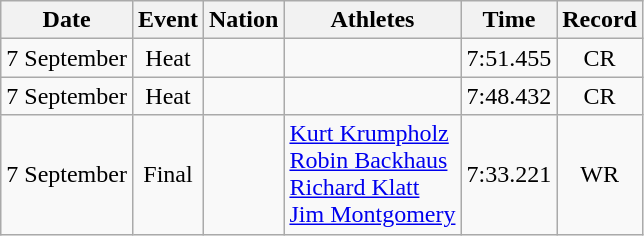<table class=wikitable style=text-align:center>
<tr>
<th>Date</th>
<th>Event</th>
<th>Nation</th>
<th>Athletes</th>
<th>Time</th>
<th>Record</th>
</tr>
<tr>
<td>7 September</td>
<td>Heat</td>
<td align=left></td>
<td align=left></td>
<td>7:51.455</td>
<td>CR</td>
</tr>
<tr>
<td>7 September</td>
<td>Heat</td>
<td align=left></td>
<td align=left></td>
<td>7:48.432</td>
<td>CR</td>
</tr>
<tr>
<td>7 September</td>
<td>Final</td>
<td align=left></td>
<td align=left><a href='#'>Kurt Krumpholz</a><br><a href='#'>Robin Backhaus</a><br><a href='#'>Richard Klatt</a><br><a href='#'>Jim Montgomery</a></td>
<td>7:33.221</td>
<td>WR</td>
</tr>
</table>
